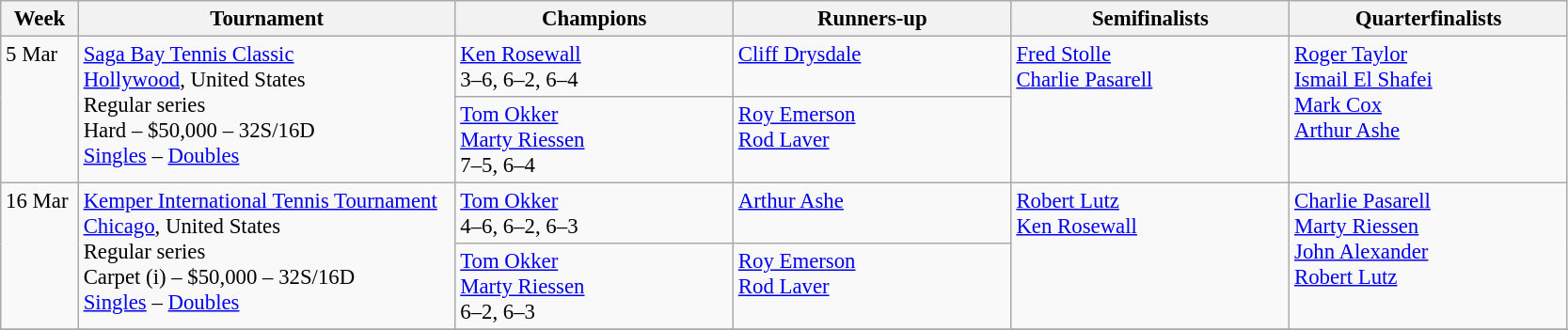<table class=wikitable style=font-size:95%>
<tr>
<th style="width:48px;">Week</th>
<th style="width:260px;">Tournament</th>
<th style="width:190px;">Champions</th>
<th style="width:190px;">Runners-up</th>
<th style="width:190px;">Semifinalists</th>
<th style="width:190px;">Quarterfinalists</th>
</tr>
<tr valign=top>
<td rowspan=2>5 Mar</td>
<td rowspan=2><a href='#'>Saga Bay Tennis Classic</a><br> <a href='#'>Hollywood</a>, United States<br>Regular series<br>Hard – $50,000 – 32S/16D<br><a href='#'>Singles</a> – <a href='#'>Doubles</a></td>
<td> <a href='#'>Ken Rosewall</a><br>3–6, 6–2, 6–4</td>
<td> <a href='#'>Cliff Drysdale</a></td>
<td rowspan=2> <a href='#'>Fred Stolle</a><br> <a href='#'>Charlie Pasarell</a></td>
<td rowspan=2> <a href='#'>Roger Taylor</a><br> <a href='#'>Ismail El Shafei</a><br> <a href='#'>Mark Cox</a><br> <a href='#'>Arthur Ashe</a></td>
</tr>
<tr valign=top>
<td> <a href='#'>Tom Okker</a><br> <a href='#'>Marty Riessen</a><br>7–5, 6–4</td>
<td> <a href='#'>Roy Emerson</a><br> <a href='#'>Rod Laver</a></td>
</tr>
<tr valign=top>
<td rowspan=2>16 Mar</td>
<td rowspan=2><a href='#'>Kemper International Tennis Tournament</a><br> <a href='#'>Chicago</a>, United States<br>Regular series<br>Carpet (i) – $50,000 – 32S/16D<br><a href='#'>Singles</a> – <a href='#'>Doubles</a></td>
<td> <a href='#'>Tom Okker</a><br>4–6, 6–2, 6–3</td>
<td> <a href='#'>Arthur Ashe</a></td>
<td rowspan=2> <a href='#'>Robert Lutz</a><br> <a href='#'>Ken Rosewall</a></td>
<td rowspan=2> <a href='#'>Charlie Pasarell</a><br> <a href='#'>Marty Riessen</a><br> <a href='#'>John Alexander</a><br> <a href='#'>Robert Lutz</a></td>
</tr>
<tr valign=top>
<td> <a href='#'>Tom Okker</a><br> <a href='#'>Marty Riessen</a><br>6–2, 6–3</td>
<td> <a href='#'>Roy Emerson</a><br> <a href='#'>Rod Laver</a></td>
</tr>
<tr valign=top>
</tr>
</table>
